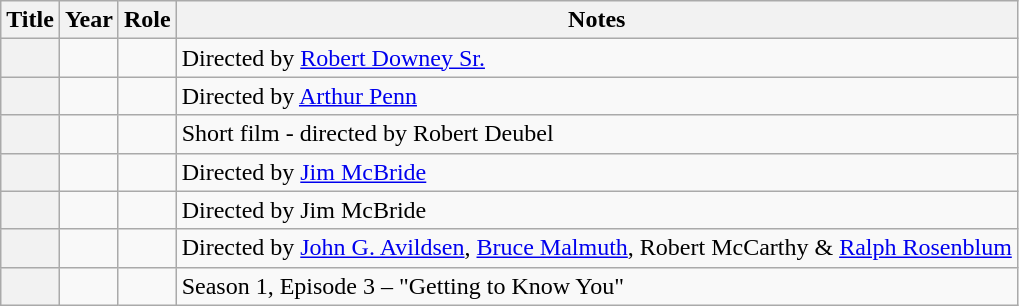<table class="wikitable plainrowheaders sortable">
<tr>
<th scope="col">Title</th>
<th scope="col">Year</th>
<th scope="col">Role</th>
<th scope="col">Notes</th>
</tr>
<tr>
<th scope="row"></th>
<td></td>
<td></td>
<td>Directed by <a href='#'>Robert Downey Sr.</a></td>
</tr>
<tr>
<th scope="row"></th>
<td></td>
<td></td>
<td>Directed by <a href='#'>Arthur Penn</a></td>
</tr>
<tr>
<th scope="row"></th>
<td></td>
<td></td>
<td>Short film - directed by Robert Deubel</td>
</tr>
<tr>
<th scope="row"></th>
<td></td>
<td></td>
<td>Directed by <a href='#'>Jim McBride</a></td>
</tr>
<tr>
<th scope="row"></th>
<td></td>
<td></td>
<td>Directed by Jim McBride</td>
</tr>
<tr>
<th scope="row"></th>
<td></td>
<td></td>
<td>Directed by <a href='#'>John G. Avildsen</a>, <a href='#'>Bruce Malmuth</a>, Robert McCarthy & <a href='#'>Ralph Rosenblum</a></td>
</tr>
<tr>
<th scope="row"></th>
<td></td>
<td></td>
<td>Season 1, Episode 3 – "Getting to Know You"</td>
</tr>
</table>
